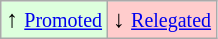<table class="wikitable" align="center">
<tr>
<td style="background:#ddffdd">↑ <small><a href='#'>Promoted</a></small></td>
<td style="background:#ffcccc">↓ <small><a href='#'>Relegated</a></small></td>
</tr>
</table>
